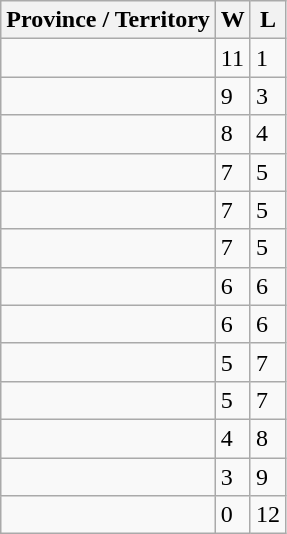<table class="wikitable">
<tr>
<th>Province / Territory</th>
<th>W</th>
<th>L</th>
</tr>
<tr>
<td></td>
<td>11</td>
<td>1</td>
</tr>
<tr>
<td></td>
<td>9</td>
<td>3</td>
</tr>
<tr>
<td></td>
<td>8</td>
<td>4</td>
</tr>
<tr>
<td></td>
<td>7</td>
<td>5</td>
</tr>
<tr>
<td></td>
<td>7</td>
<td>5</td>
</tr>
<tr>
<td></td>
<td>7</td>
<td>5</td>
</tr>
<tr>
<td></td>
<td>6</td>
<td>6</td>
</tr>
<tr>
<td></td>
<td>6</td>
<td>6</td>
</tr>
<tr>
<td></td>
<td>5</td>
<td>7</td>
</tr>
<tr>
<td></td>
<td>5</td>
<td>7</td>
</tr>
<tr>
<td></td>
<td>4</td>
<td>8</td>
</tr>
<tr>
<td></td>
<td>3</td>
<td>9</td>
</tr>
<tr>
<td></td>
<td>0</td>
<td>12</td>
</tr>
</table>
